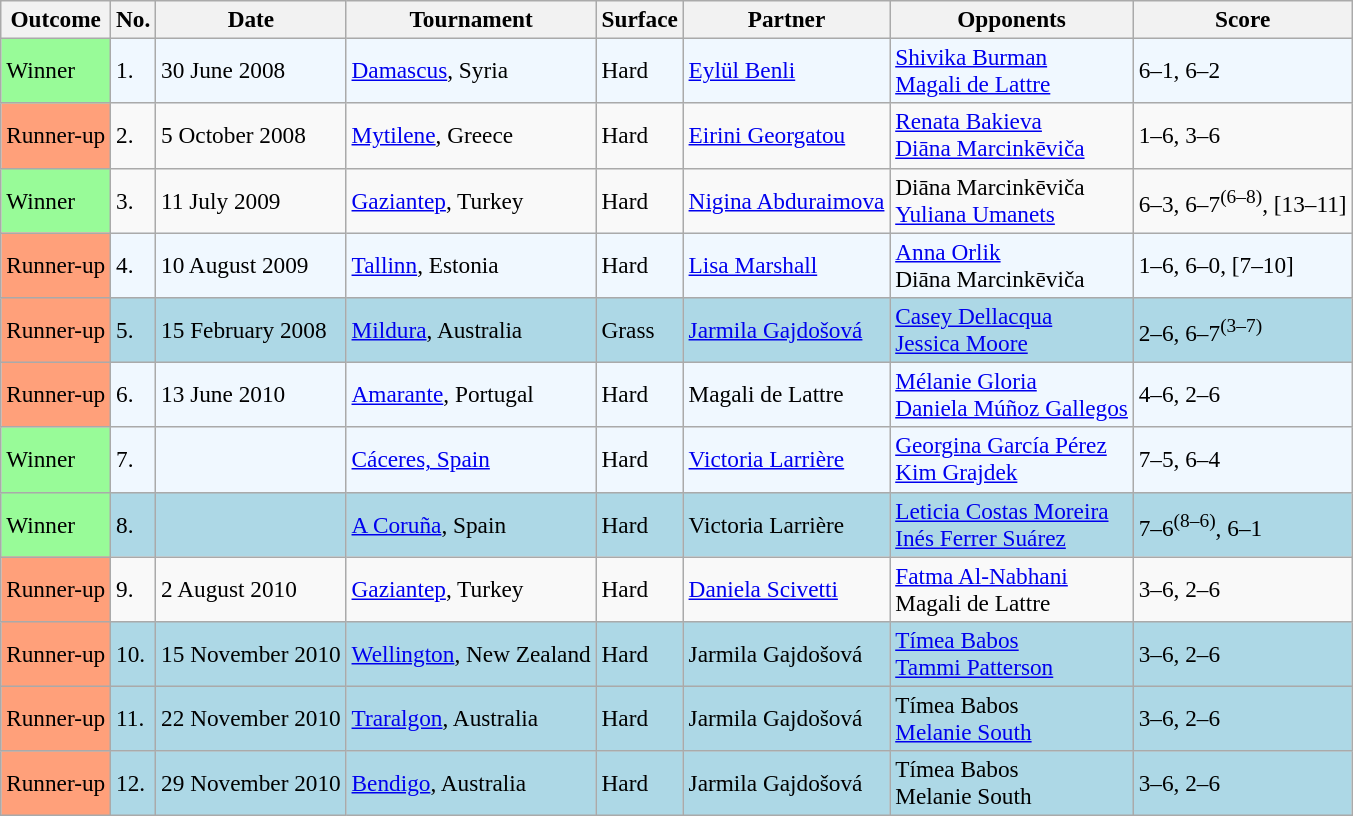<table class="sortable wikitable" style=font-size:97%>
<tr>
<th>Outcome</th>
<th>No.</th>
<th>Date</th>
<th>Tournament</th>
<th>Surface</th>
<th>Partner</th>
<th>Opponents</th>
<th class="unsortable">Score</th>
</tr>
<tr style="background:#f0f8ff;">
<td style="background:#98fb98;">Winner</td>
<td>1.</td>
<td>30 June 2008</td>
<td><a href='#'>Damascus</a>, Syria</td>
<td>Hard</td>
<td> <a href='#'>Eylül Benli</a></td>
<td> <a href='#'>Shivika Burman</a> <br>  <a href='#'>Magali de Lattre</a></td>
<td>6–1, 6–2</td>
</tr>
<tr>
<td bgcolor="FFA07A">Runner-up</td>
<td>2.</td>
<td>5 October 2008</td>
<td><a href='#'>Mytilene</a>, Greece</td>
<td>Hard</td>
<td> <a href='#'>Eirini Georgatou</a></td>
<td> <a href='#'>Renata Bakieva</a> <br>  <a href='#'>Diāna Marcinkēviča</a></td>
<td>1–6, 3–6</td>
</tr>
<tr>
<td bgcolor="98FB98">Winner</td>
<td>3.</td>
<td>11 July 2009</td>
<td><a href='#'>Gaziantep</a>, Turkey</td>
<td>Hard</td>
<td> <a href='#'>Nigina Abduraimova</a></td>
<td> Diāna Marcinkēviča <br>  <a href='#'>Yuliana Umanets</a></td>
<td>6–3, 6–7<sup>(6–8)</sup>,  [13–11]</td>
</tr>
<tr bgcolor="#f0f8ff">
<td bgcolor="FFA07A">Runner-up</td>
<td>4.</td>
<td>10 August 2009</td>
<td><a href='#'>Tallinn</a>, Estonia</td>
<td>Hard</td>
<td> <a href='#'>Lisa Marshall</a></td>
<td> <a href='#'>Anna Orlik</a> <br>  Diāna Marcinkēviča</td>
<td>1–6, 6–0, [7–10]</td>
</tr>
<tr style="background:lightblue;">
<td bgcolor=#ffa07a>Runner-up</td>
<td>5.</td>
<td>15 February 2008</td>
<td><a href='#'>Mildura</a>, Australia</td>
<td>Grass</td>
<td> <a href='#'>Jarmila Gajdošová</a></td>
<td> <a href='#'>Casey Dellacqua</a> <br>  <a href='#'>Jessica Moore</a></td>
<td>2–6, 6–7<sup>(3–7)</sup></td>
</tr>
<tr style="background:#f0f8ff;">
<td bgcolor="FFA07A">Runner-up</td>
<td>6.</td>
<td>13 June 2010</td>
<td><a href='#'>Amarante</a>, Portugal</td>
<td>Hard</td>
<td> Magali de Lattre</td>
<td> <a href='#'>Mélanie Gloria</a> <br>  <a href='#'>Daniela Múñoz Gallegos</a></td>
<td>4–6, 2–6</td>
</tr>
<tr style="background:#f0f8ff;">
<td bgcolor="98FB98">Winner</td>
<td>7.</td>
<td></td>
<td><a href='#'>Cáceres, Spain</a></td>
<td>Hard</td>
<td> <a href='#'>Victoria Larrière</a></td>
<td> <a href='#'>Georgina García Pérez</a> <br>  <a href='#'>Kim Grajdek</a></td>
<td>7–5, 6–4</td>
</tr>
<tr style="background:lightblue;">
<td bgcolor="98FB98">Winner</td>
<td>8.</td>
<td></td>
<td><a href='#'>A Coruña</a>, Spain</td>
<td>Hard</td>
<td> Victoria Larrière</td>
<td> <a href='#'>Leticia Costas Moreira</a> <br>  <a href='#'>Inés Ferrer Suárez</a></td>
<td>7–6<sup>(8–6)</sup>, 6–1</td>
</tr>
<tr>
<td bgcolor=FFA07A>Runner-up</td>
<td>9.</td>
<td>2 August 2010</td>
<td><a href='#'>Gaziantep</a>, Turkey</td>
<td>Hard</td>
<td> <a href='#'>Daniela Scivetti</a></td>
<td> <a href='#'>Fatma Al-Nabhani</a> <br>  Magali de Lattre</td>
<td>3–6, 2–6</td>
</tr>
<tr style="background:lightblue;">
<td bgcolor=#ffa07a>Runner-up</td>
<td>10.</td>
<td>15 November 2010</td>
<td><a href='#'>Wellington</a>, New Zealand</td>
<td>Hard</td>
<td> Jarmila Gajdošová</td>
<td> <a href='#'>Tímea Babos</a> <br>  <a href='#'>Tammi Patterson</a></td>
<td>3–6, 2–6</td>
</tr>
<tr style="background:lightblue;">
<td bgcolor=#ffa07a>Runner-up</td>
<td>11.</td>
<td>22 November 2010</td>
<td><a href='#'>Traralgon</a>, Australia</td>
<td>Hard</td>
<td> Jarmila Gajdošová</td>
<td> Tímea Babos <br>  <a href='#'>Melanie South</a></td>
<td>3–6, 2–6</td>
</tr>
<tr style="background:lightblue;">
<td bgcolor=#ffa07a>Runner-up</td>
<td>12.</td>
<td>29 November 2010</td>
<td><a href='#'>Bendigo</a>, Australia</td>
<td>Hard</td>
<td> Jarmila Gajdošová</td>
<td> Tímea Babos <br>  Melanie South</td>
<td>3–6, 2–6</td>
</tr>
</table>
